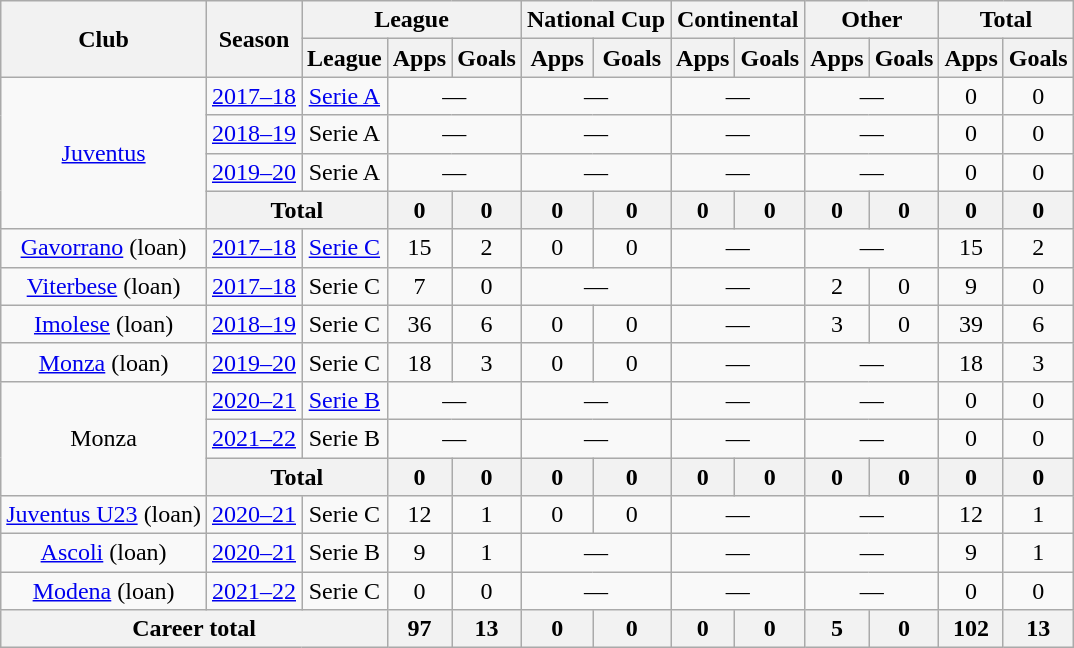<table class="wikitable" style="text-align: center;">
<tr>
<th rowspan="2">Club</th>
<th rowspan="2">Season</th>
<th colspan="3">League</th>
<th colspan="2">National Cup</th>
<th colspan="2">Continental</th>
<th colspan="2">Other</th>
<th colspan="2">Total</th>
</tr>
<tr>
<th>League</th>
<th>Apps</th>
<th>Goals</th>
<th>Apps</th>
<th>Goals</th>
<th>Apps</th>
<th>Goals</th>
<th>Apps</th>
<th>Goals</th>
<th>Apps</th>
<th>Goals</th>
</tr>
<tr>
<td rowspan="4"><a href='#'>Juventus</a></td>
<td><a href='#'>2017–18</a></td>
<td><a href='#'>Serie A</a></td>
<td colspan="2">—</td>
<td colspan="2">—</td>
<td colspan="2">—</td>
<td colspan="2">—</td>
<td>0</td>
<td>0</td>
</tr>
<tr>
<td><a href='#'>2018–19</a></td>
<td>Serie A</td>
<td colspan="2">—</td>
<td colspan="2">—</td>
<td colspan="2">—</td>
<td colspan="2">—</td>
<td>0</td>
<td>0</td>
</tr>
<tr>
<td><a href='#'>2019–20</a></td>
<td>Serie A</td>
<td colspan="2">—</td>
<td colspan="2">—</td>
<td colspan="2">—</td>
<td colspan="2">—</td>
<td>0</td>
<td>0</td>
</tr>
<tr>
<th colspan="2">Total</th>
<th>0</th>
<th>0</th>
<th>0</th>
<th>0</th>
<th>0</th>
<th>0</th>
<th>0</th>
<th>0</th>
<th>0</th>
<th>0</th>
</tr>
<tr>
<td><a href='#'>Gavorrano</a> (loan)</td>
<td><a href='#'>2017–18</a></td>
<td><a href='#'>Serie C</a></td>
<td>15</td>
<td>2</td>
<td>0</td>
<td>0</td>
<td colspan="2">—</td>
<td colspan="2">—</td>
<td>15</td>
<td>2</td>
</tr>
<tr>
<td><a href='#'>Viterbese</a> (loan)</td>
<td><a href='#'>2017–18</a></td>
<td>Serie C</td>
<td>7</td>
<td>0</td>
<td colspan="2">—</td>
<td colspan="2">—</td>
<td>2</td>
<td>0</td>
<td>9</td>
<td>0</td>
</tr>
<tr>
<td><a href='#'>Imolese</a> (loan)</td>
<td><a href='#'>2018–19</a></td>
<td>Serie C</td>
<td>36</td>
<td>6</td>
<td>0</td>
<td>0</td>
<td colspan="2">—</td>
<td>3</td>
<td>0</td>
<td>39</td>
<td>6</td>
</tr>
<tr>
<td><a href='#'>Monza</a> (loan)</td>
<td><a href='#'>2019–20</a></td>
<td>Serie C</td>
<td>18</td>
<td>3</td>
<td>0</td>
<td>0</td>
<td colspan="2">—</td>
<td colspan="2">—</td>
<td>18</td>
<td>3</td>
</tr>
<tr>
<td rowspan="3">Monza</td>
<td><a href='#'>2020–21</a></td>
<td><a href='#'>Serie B</a></td>
<td colspan="2">—</td>
<td colspan="2">—</td>
<td colspan="2">—</td>
<td colspan="2">—</td>
<td>0</td>
<td>0</td>
</tr>
<tr>
<td><a href='#'>2021–22</a></td>
<td>Serie B</td>
<td colspan="2">—</td>
<td colspan="2">—</td>
<td colspan="2">—</td>
<td colspan="2">—</td>
<td>0</td>
<td>0</td>
</tr>
<tr>
<th colspan="2">Total</th>
<th>0</th>
<th>0</th>
<th>0</th>
<th>0</th>
<th>0</th>
<th>0</th>
<th>0</th>
<th>0</th>
<th>0</th>
<th>0</th>
</tr>
<tr>
<td><a href='#'>Juventus U23</a> (loan)</td>
<td><a href='#'>2020–21</a></td>
<td>Serie C</td>
<td>12</td>
<td>1</td>
<td>0</td>
<td>0</td>
<td colspan="2">—</td>
<td colspan="2">—</td>
<td>12</td>
<td>1</td>
</tr>
<tr>
<td><a href='#'>Ascoli</a> (loan)</td>
<td><a href='#'>2020–21</a></td>
<td>Serie B</td>
<td>9</td>
<td>1</td>
<td colspan="2">—</td>
<td colspan="2">—</td>
<td colspan="2">—</td>
<td>9</td>
<td>1</td>
</tr>
<tr>
<td><a href='#'>Modena</a> (loan)</td>
<td><a href='#'>2021–22</a></td>
<td>Serie C</td>
<td>0</td>
<td>0</td>
<td colspan="2">—</td>
<td colspan="2">—</td>
<td colspan="2">—</td>
<td>0</td>
<td>0</td>
</tr>
<tr>
<th colspan="3">Career total</th>
<th>97</th>
<th>13</th>
<th>0</th>
<th>0</th>
<th>0</th>
<th>0</th>
<th>5</th>
<th>0</th>
<th>102</th>
<th>13</th>
</tr>
</table>
